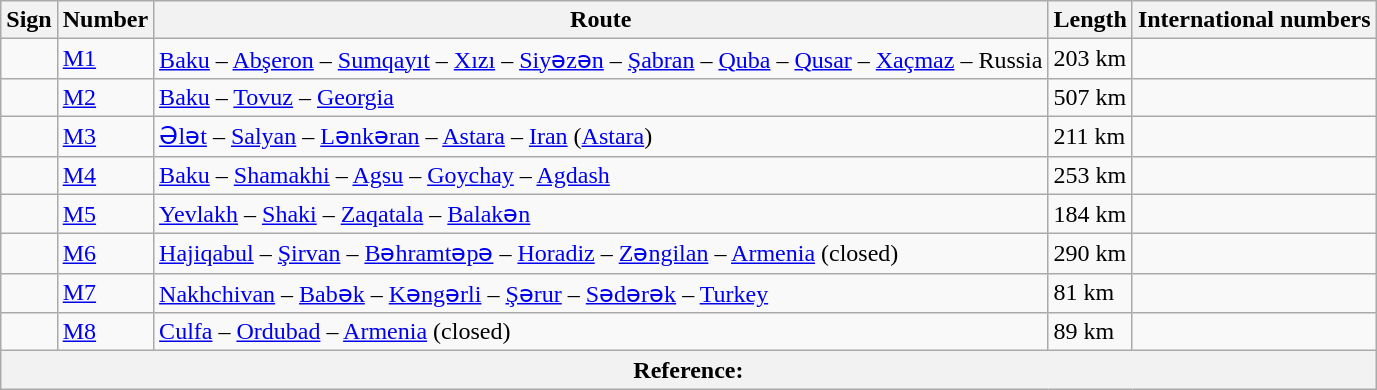<table class="wikitable">
<tr>
<th>Sign</th>
<th>Number</th>
<th>Route</th>
<th>Length</th>
<th>International numbers</th>
</tr>
<tr>
<td></td>
<td><a href='#'>M1</a></td>
<td><a href='#'>Baku</a> – <a href='#'>Abşeron</a> – <a href='#'>Sumqayıt</a> – <a href='#'>Xızı</a> – <a href='#'>Siyəzən</a> – <a href='#'>Şabran</a> – <a href='#'>Quba</a> – <a href='#'>Qusar</a> – <a href='#'>Xaçmaz</a> – Russia</td>
<td>203 km</td>
<td></td>
</tr>
<tr>
<td></td>
<td><a href='#'>M2</a></td>
<td><a href='#'>Baku</a> – <a href='#'>Tovuz</a> – <a href='#'>Georgia</a></td>
<td>507 km</td>
<td></td>
</tr>
<tr>
<td></td>
<td><a href='#'>M3</a></td>
<td><a href='#'>Ələt</a> – <a href='#'>Salyan</a> – <a href='#'>Lənkəran</a> – <a href='#'>Astara</a> – <a href='#'>Iran</a> (<a href='#'>Astara</a>)</td>
<td>211 km</td>
<td></td>
</tr>
<tr>
<td></td>
<td><a href='#'>M4</a></td>
<td><a href='#'>Baku</a> – <a href='#'>Shamakhi</a> – <a href='#'>Agsu</a> – <a href='#'>Goychay</a> – <a href='#'>Agdash</a></td>
<td>253 km</td>
<td></td>
</tr>
<tr>
<td></td>
<td><a href='#'>M5</a></td>
<td><a href='#'>Yevlakh</a> – <a href='#'>Shaki</a> – <a href='#'>Zaqatala</a> – <a href='#'>Balakən</a></td>
<td>184 km</td>
<td></td>
</tr>
<tr>
<td></td>
<td><a href='#'>M6</a></td>
<td><a href='#'>Hajiqabul</a> – <a href='#'>Şirvan</a> – <a href='#'>Bəhramtəpə</a> – <a href='#'>Horadiz</a> – <a href='#'>Zəngilan</a> – <a href='#'>Armenia</a> (closed)</td>
<td>290 km</td>
<td></td>
</tr>
<tr>
<td></td>
<td><a href='#'>M7</a></td>
<td><a href='#'>Nakhchivan</a> – <a href='#'>Babək</a> – <a href='#'>Kəngərli</a> – <a href='#'>Şərur</a> – <a href='#'>Sədərək</a> – <a href='#'>Turkey</a></td>
<td>81 km</td>
<td></td>
</tr>
<tr>
<td></td>
<td><a href='#'>M8</a></td>
<td><a href='#'>Culfa</a> – <a href='#'>Ordubad</a> – <a href='#'>Armenia</a> (closed)</td>
<td>89 km</td>
<td></td>
</tr>
<tr>
<th colspan="5"><strong>Reference: </strong></th>
</tr>
</table>
